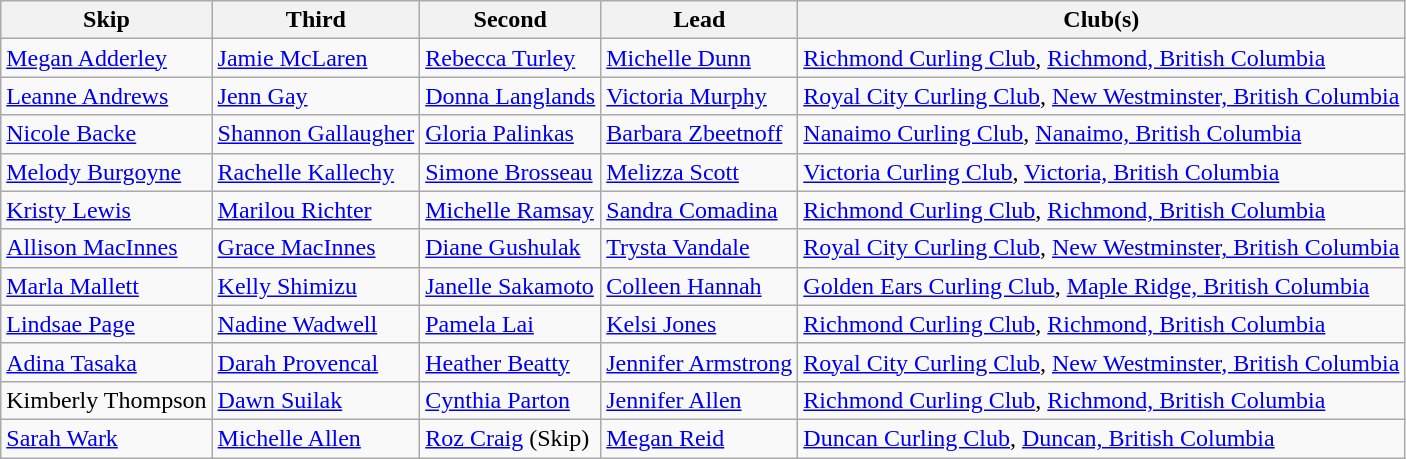<table class="wikitable" border="1">
<tr>
<th>Skip</th>
<th>Third</th>
<th>Second</th>
<th>Lead</th>
<th>Club(s)</th>
</tr>
<tr>
<td><a href='#'>Megan Adderley</a></td>
<td><a href='#'>Jamie McLaren</a></td>
<td><a href='#'>Rebecca Turley</a></td>
<td><a href='#'>Michelle Dunn</a></td>
<td><a href='#'>Richmond Curling Club</a>, <a href='#'>Richmond, British Columbia</a></td>
</tr>
<tr>
<td><a href='#'>Leanne Andrews</a></td>
<td><a href='#'>Jenn Gay</a></td>
<td><a href='#'>Donna Langlands</a></td>
<td><a href='#'>Victoria Murphy</a></td>
<td><a href='#'>Royal City Curling Club</a>, <a href='#'>New Westminster, British Columbia</a></td>
</tr>
<tr>
<td><a href='#'>Nicole Backe</a></td>
<td><a href='#'>Shannon Gallaugher</a></td>
<td><a href='#'>Gloria Palinkas</a></td>
<td><a href='#'>Barbara Zbeetnoff</a></td>
<td><a href='#'>Nanaimo Curling Club</a>, <a href='#'>Nanaimo, British Columbia</a></td>
</tr>
<tr>
<td><a href='#'>Melody Burgoyne</a></td>
<td><a href='#'>Rachelle Kallechy</a></td>
<td><a href='#'>Simone Brosseau</a></td>
<td><a href='#'>Melizza Scott</a></td>
<td><a href='#'>Victoria Curling Club</a>, <a href='#'>Victoria, British Columbia</a></td>
</tr>
<tr>
<td><a href='#'>Kristy Lewis</a></td>
<td><a href='#'>Marilou Richter</a></td>
<td><a href='#'>Michelle Ramsay</a></td>
<td><a href='#'>Sandra Comadina</a></td>
<td><a href='#'>Richmond Curling Club</a>, <a href='#'>Richmond, British Columbia</a></td>
</tr>
<tr>
<td><a href='#'>Allison MacInnes</a></td>
<td><a href='#'>Grace MacInnes</a></td>
<td><a href='#'>Diane Gushulak</a></td>
<td><a href='#'>Trysta Vandale</a></td>
<td><a href='#'>Royal City Curling Club</a>, <a href='#'>New Westminster, British Columbia</a></td>
</tr>
<tr>
<td><a href='#'>Marla Mallett</a></td>
<td><a href='#'>Kelly Shimizu</a></td>
<td><a href='#'>Janelle Sakamoto</a></td>
<td><a href='#'>Colleen Hannah</a></td>
<td><a href='#'>Golden Ears Curling Club</a>, <a href='#'>Maple Ridge, British Columbia</a></td>
</tr>
<tr>
<td><a href='#'>Lindsae Page</a></td>
<td><a href='#'>Nadine Wadwell</a></td>
<td><a href='#'>Pamela Lai</a></td>
<td><a href='#'>Kelsi Jones</a></td>
<td><a href='#'>Richmond Curling Club</a>, <a href='#'>Richmond, British Columbia</a></td>
</tr>
<tr>
<td><a href='#'>Adina Tasaka</a></td>
<td><a href='#'>Darah Provencal</a></td>
<td><a href='#'>Heather Beatty</a></td>
<td><a href='#'>Jennifer Armstrong</a></td>
<td><a href='#'>Royal City Curling Club</a>, <a href='#'>New Westminster, British Columbia</a></td>
</tr>
<tr>
<td>Kimberly Thompson</td>
<td><a href='#'>Dawn Suilak</a></td>
<td><a href='#'>Cynthia Parton</a></td>
<td><a href='#'>Jennifer Allen</a></td>
<td><a href='#'>Richmond Curling Club</a>, <a href='#'>Richmond, British Columbia</a></td>
</tr>
<tr>
<td><a href='#'>Sarah Wark</a></td>
<td><a href='#'>Michelle Allen</a></td>
<td><a href='#'>Roz Craig</a> (Skip)</td>
<td><a href='#'>Megan Reid</a></td>
<td><a href='#'>Duncan Curling Club</a>, <a href='#'>Duncan, British Columbia</a></td>
</tr>
</table>
